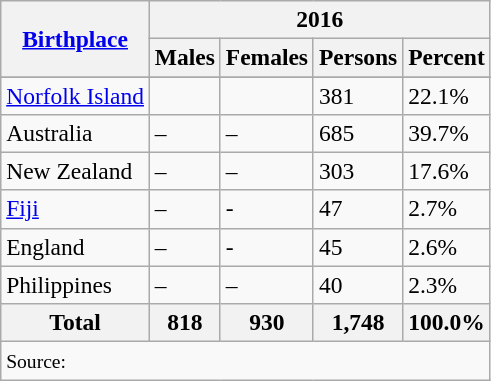<table class="sort wikitable" style="font-size: 98%">
<tr>
<th rowspan=2><a href='#'>Birthplace</a></th>
<th colspan=5>2016</th>
</tr>
<tr>
<th colspan="1">Males</th>
<th>Females</th>
<th>Persons</th>
<th>Percent</th>
</tr>
<tr align=right>
</tr>
<tr>
<td style="text-align:center;"><a href='#'>Norfolk Island</a></td>
<td></td>
<td></td>
<td>381</td>
<td>22.1%</td>
</tr>
<tr>
<td align=left>Australia</td>
<td>–</td>
<td>–</td>
<td>685</td>
<td>39.7%</td>
</tr>
<tr>
<td align=left>New Zealand</td>
<td>–</td>
<td>–</td>
<td>303</td>
<td>17.6%</td>
</tr>
<tr>
<td align=left><a href='#'>Fiji</a></td>
<td>–</td>
<td>-</td>
<td>47</td>
<td>2.7%</td>
</tr>
<tr>
<td align=left>England</td>
<td>–</td>
<td>-</td>
<td>45</td>
<td>2.6%</td>
</tr>
<tr>
<td align=left>Philippines</td>
<td>–</td>
<td>–</td>
<td>40</td>
<td>2.3%</td>
</tr>
<tr>
<th colspan="1">Total</th>
<th>818</th>
<th>930</th>
<th>1,748</th>
<th>100.0%</th>
</tr>
<tr>
<td colspan="10" style="text-align:left;"><small>Source:</small></td>
</tr>
</table>
